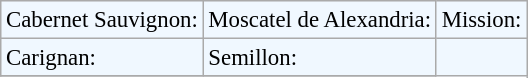<table class="wikitable" style="background:#F0F8FF; font-size:95%;">
<tr>
<td>Cabernet Sauvignon: </td>
<td>Moscatel de Alexandria: </td>
<td>Mission: </td>
</tr>
<tr>
<td>Carignan: </td>
<td>Semillon: </td>
</tr>
<tr>
</tr>
</table>
